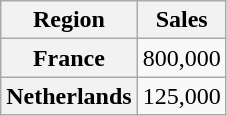<table class="wikitable sortable plainrowheaders">
<tr>
<th scope="col">Region</th>
<th scope="col">Sales</th>
</tr>
<tr>
<th scope="row">France</th>
<td>800,000</td>
</tr>
<tr>
<th scope="row">Netherlands</th>
<td>125,000</td>
</tr>
</table>
